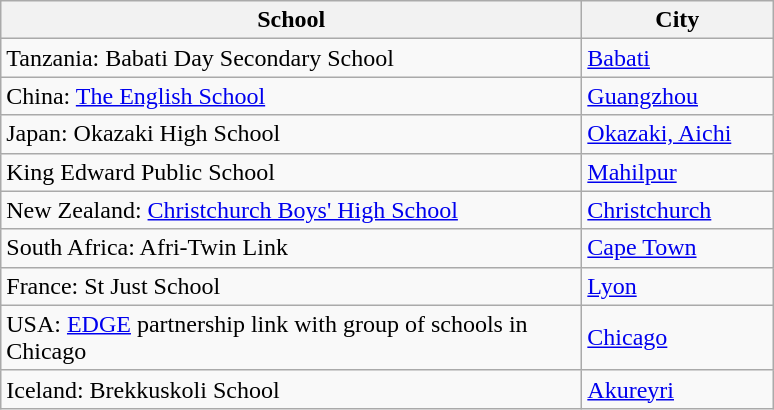<table border="1" class="wikitable">
<tr>
<th width="380">School</th>
<th width="120">City</th>
</tr>
<tr>
<td>Tanzania: Babati Day Secondary School</td>
<td><a href='#'>Babati</a></td>
</tr>
<tr>
<td>China: <a href='#'>The English School</a></td>
<td><a href='#'>Guangzhou</a></td>
</tr>
<tr>
<td>Japan: Okazaki High School</td>
<td><a href='#'>Okazaki, Aichi</a></td>
</tr>
<tr>
<td India: King Edward Public School (Mahilpur)>King Edward Public School</td>
<td><a href='#'>Mahilpur</a></td>
</tr>
<tr>
<td>New Zealand: <a href='#'>Christchurch Boys' High School</a></td>
<td><a href='#'>Christchurch</a></td>
</tr>
<tr>
<td>South Africa: Afri-Twin Link</td>
<td><a href='#'>Cape Town</a></td>
</tr>
<tr>
<td>France: St Just School</td>
<td><a href='#'>Lyon</a></td>
</tr>
<tr>
<td>USA: <a href='#'>EDGE</a> partnership link with group of schools in Chicago</td>
<td><a href='#'>Chicago</a></td>
</tr>
<tr>
<td>Iceland: Brekkuskoli School</td>
<td><a href='#'>Akureyri</a></td>
</tr>
</table>
